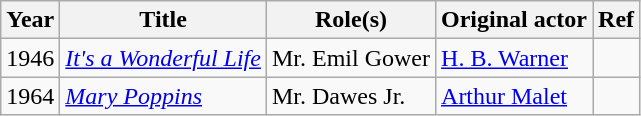<table class="wikitable plainrowheaders sortable">
<tr>
<th scope="col">Year</th>
<th scope="col">Title</th>
<th scope="col">Role(s)</th>
<th scope="col">Original actor</th>
<th scope="col" class="unsortable">Ref</th>
</tr>
<tr>
<td>1946</td>
<td><em><a href='#'>It's a Wonderful Life</a></em></td>
<td>Mr. Emil Gower</td>
<td><a href='#'>H. B. Warner</a></td>
<td></td>
</tr>
<tr>
<td>1964</td>
<td><em><a href='#'>Mary Poppins</a></em></td>
<td>Mr. Dawes Jr.</td>
<td><a href='#'>Arthur Malet</a></td>
<td></td>
</tr>
</table>
